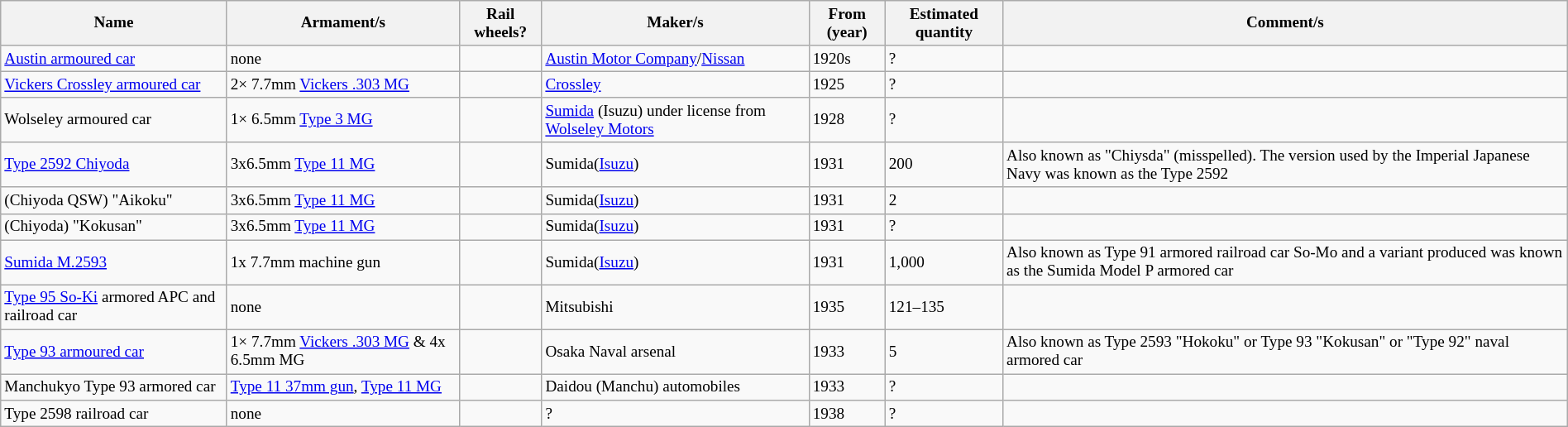<table class="wikitable sortable" style="margin:left; width:100%; font-size:80%; border-collapse:collapse;">
<tr>
<th>Name</th>
<th>Armament/s</th>
<th>Rail wheels?</th>
<th>Maker/s</th>
<th>From (year)</th>
<th>Estimated quantity</th>
<th>Comment/s</th>
</tr>
<tr>
<td><a href='#'>Austin armoured car</a></td>
<td>none</td>
<td></td>
<td><a href='#'>Austin Motor Company</a>/<a href='#'>Nissan</a></td>
<td>1920s</td>
<td>?</td>
<td></td>
</tr>
<tr>
<td><a href='#'>Vickers Crossley armoured car</a></td>
<td>2× 7.7mm <a href='#'>Vickers .303 MG</a></td>
<td></td>
<td><a href='#'>Crossley</a></td>
<td>1925</td>
<td>?</td>
<td></td>
</tr>
<tr>
<td>Wolseley armoured car</td>
<td>1× 6.5mm <a href='#'>Type 3 MG</a></td>
<td></td>
<td><a href='#'>Sumida</a> (Isuzu) under license from <a href='#'>Wolseley Motors</a></td>
<td>1928</td>
<td>?</td>
<td></td>
</tr>
<tr>
<td><a href='#'>Type 2592 Chiyoda</a></td>
<td>3x6.5mm <a href='#'>Type 11 MG</a></td>
<td></td>
<td>Sumida(<a href='#'>Isuzu</a>)</td>
<td>1931</td>
<td>200</td>
<td>Also known as "Chiysda" (misspelled). The version used by the Imperial Japanese Navy was known as the Type 2592</td>
</tr>
<tr>
<td>(Chiyoda QSW) "Aikoku"</td>
<td>3x6.5mm <a href='#'>Type 11 MG</a></td>
<td></td>
<td>Sumida(<a href='#'>Isuzu</a>)</td>
<td>1931</td>
<td>2</td>
<td></td>
</tr>
<tr>
<td>(Chiyoda) "Kokusan"</td>
<td>3x6.5mm <a href='#'>Type 11 MG</a></td>
<td></td>
<td>Sumida(<a href='#'>Isuzu</a>)</td>
<td>1931</td>
<td>?</td>
<td></td>
</tr>
<tr>
<td><a href='#'>Sumida M.2593</a></td>
<td>1x 7.7mm machine gun</td>
<td></td>
<td>Sumida(<a href='#'>Isuzu</a>)</td>
<td>1931</td>
<td>1,000</td>
<td>Also known as Type 91 armored railroad car So-Mo and a variant produced was known as the Sumida Model P armored car</td>
</tr>
<tr>
<td><a href='#'>Type 95 So-Ki</a> armored APC and railroad car</td>
<td>none</td>
<td></td>
<td>Mitsubishi</td>
<td>1935</td>
<td>121–135</td>
<td></td>
</tr>
<tr>
<td><a href='#'>Type 93 armoured car</a></td>
<td>1× 7.7mm <a href='#'>Vickers .303 MG</a> & 4x 6.5mm MG</td>
<td></td>
<td>Osaka Naval arsenal</td>
<td>1933</td>
<td>5</td>
<td>Also known as Type 2593 "Hokoku" or Type 93 "Kokusan" or "Type 92" naval armored car</td>
</tr>
<tr>
<td>Manchukyo Type 93 armored car</td>
<td><a href='#'>Type 11 37mm gun</a>, <a href='#'>Type 11 MG</a></td>
<td></td>
<td>Daidou (Manchu) automobiles</td>
<td>1933</td>
<td>?</td>
<td></td>
</tr>
<tr>
<td>Type 2598 railroad car</td>
<td>none</td>
<td></td>
<td>?</td>
<td>1938</td>
<td>?</td>
<td></td>
</tr>
</table>
